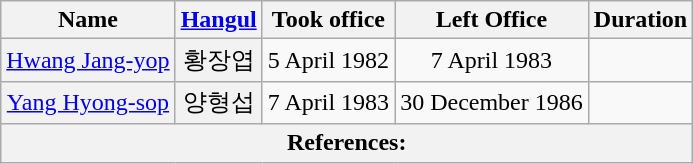<table class="wikitable sortable">
<tr>
<th>Name</th>
<th class="unsortable"><a href='#'>Hangul</a></th>
<th>Took office</th>
<th>Left Office</th>
<th>Duration</th>
</tr>
<tr>
<th align="center" scope="row" style="font-weight:normal;"><a href='#'>Hwang Jang-yop</a></th>
<th align="center" scope="row" style="font-weight:normal;">황장엽</th>
<td align="center">5 April 1982</td>
<td align="center">7 April 1983</td>
<td align="center"></td>
</tr>
<tr>
<th align="center" scope="row" style="font-weight:normal;"><a href='#'>Yang Hyong-sop</a></th>
<th align="center" scope="row" style="font-weight:normal;">양형섭</th>
<td align="center">7 April 1983</td>
<td align="center">30 December 1986</td>
<td align="center"></td>
</tr>
<tr>
<th colspan="6" unsortable><strong>References:</strong><br></th>
</tr>
</table>
